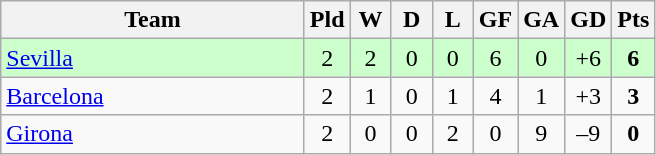<table class="wikitable" style="text-align: center;">
<tr>
<th width=195>Team</th>
<th width=20>Pld</th>
<th width=20>W</th>
<th width=20>D</th>
<th width=20>L</th>
<th width=20>GF</th>
<th width=20>GA</th>
<th width=20>GD</th>
<th width=20>Pts</th>
</tr>
<tr align="center" style="background:#ccffcc;">
<td align="left"> <a href='#'>Sevilla</a></td>
<td>2</td>
<td>2</td>
<td>0</td>
<td>0</td>
<td>6</td>
<td>0</td>
<td>+6</td>
<td><strong>6</strong></td>
</tr>
<tr align="center">
<td align="left"> <a href='#'>Barcelona</a></td>
<td>2</td>
<td>1</td>
<td>0</td>
<td>1</td>
<td>4</td>
<td>1</td>
<td>+3</td>
<td><strong>3</strong></td>
</tr>
<tr align="center">
<td align="left"> <a href='#'>Girona</a></td>
<td>2</td>
<td>0</td>
<td>0</td>
<td>2</td>
<td>0</td>
<td>9</td>
<td>–9</td>
<td><strong>0</strong></td>
</tr>
</table>
